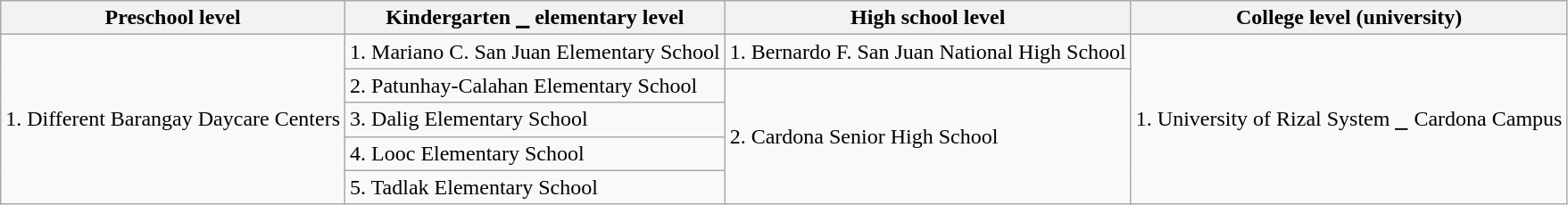<table class="wikitable">
<tr>
<th>Preschool level</th>
<th>Kindergarten ⎯ elementary level</th>
<th>High school level</th>
<th>College level (university)</th>
</tr>
<tr>
<td rowspan="5">1. Different Barangay Daycare Centers</td>
<td>1. Mariano C. San Juan Elementary School</td>
<td>1. Bernardo F. San Juan National High School</td>
<td rowspan="5">1. University of Rizal System ⎯ Cardona Campus</td>
</tr>
<tr>
<td>2. Patunhay-Calahan Elementary School</td>
<td rowspan="4">2. Cardona Senior High School</td>
</tr>
<tr>
<td>3. Dalig Elementary School</td>
</tr>
<tr>
<td>4. Looc Elementary School</td>
</tr>
<tr>
<td>5. Tadlak Elementary School</td>
</tr>
</table>
